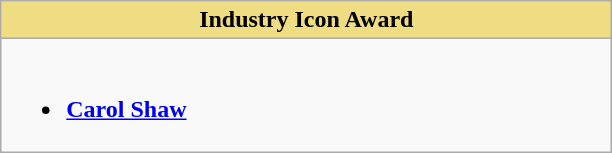<table class=wikitable>
<tr>
<th style="background:#EEDD82; width:25em;">Industry Icon Award</th>
</tr>
<tr>
<td valign="top"><br><ul><li><strong><a href='#'>Carol Shaw</a></strong></li></ul></td>
</tr>
</table>
